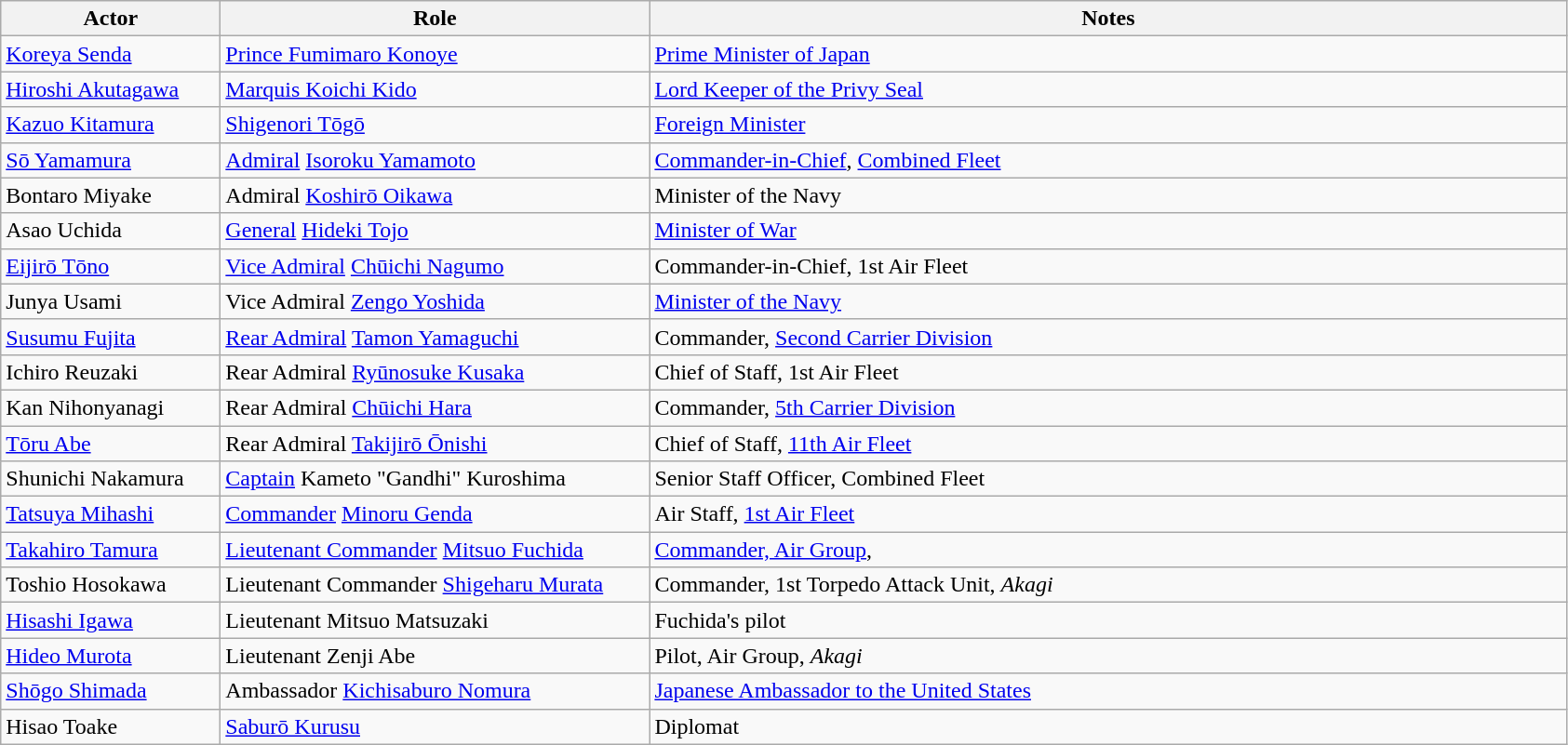<table class="wikitable sticky-header">
<tr>
<th style="width:150px;">Actor</th>
<th style="width:300px;">Role</th>
<th style="width:650px;">Notes</th>
</tr>
<tr>
<td><a href='#'>Koreya Senda</a></td>
<td><a href='#'>Prince Fumimaro Konoye</a></td>
<td><a href='#'>Prime Minister of Japan</a></td>
</tr>
<tr>
<td><a href='#'>Hiroshi Akutagawa</a></td>
<td><a href='#'>Marquis Koichi Kido</a></td>
<td><a href='#'>Lord Keeper of the Privy Seal</a></td>
</tr>
<tr>
<td><a href='#'>Kazuo Kitamura</a></td>
<td><a href='#'>Shigenori Tōgō</a></td>
<td><a href='#'>Foreign Minister</a></td>
</tr>
<tr>
<td><a href='#'>Sō Yamamura</a></td>
<td><a href='#'>Admiral</a> <a href='#'>Isoroku Yamamoto</a></td>
<td><a href='#'>Commander-in-Chief</a>, <a href='#'>Combined Fleet</a></td>
</tr>
<tr>
<td>Bontaro Miyake</td>
<td>Admiral <a href='#'>Koshirō Oikawa</a></td>
<td>Minister of the Navy</td>
</tr>
<tr>
<td>Asao Uchida</td>
<td><a href='#'>General</a> <a href='#'>Hideki Tojo</a></td>
<td><a href='#'>Minister of War</a></td>
</tr>
<tr>
<td><a href='#'>Eijirō Tōno</a></td>
<td><a href='#'>Vice Admiral</a> <a href='#'>Chūichi Nagumo</a></td>
<td>Commander-in-Chief, 1st Air Fleet</td>
</tr>
<tr>
<td>Junya Usami</td>
<td>Vice Admiral <a href='#'>Zengo Yoshida</a></td>
<td><a href='#'>Minister of the Navy</a></td>
</tr>
<tr>
<td><a href='#'>Susumu Fujita</a></td>
<td><a href='#'>Rear Admiral</a> <a href='#'>Tamon Yamaguchi</a></td>
<td>Commander, <a href='#'>Second Carrier Division</a></td>
</tr>
<tr>
<td>Ichiro Reuzaki</td>
<td>Rear Admiral <a href='#'>Ryūnosuke Kusaka</a></td>
<td>Chief of Staff, 1st Air Fleet</td>
</tr>
<tr>
<td>Kan Nihonyanagi</td>
<td>Rear Admiral <a href='#'>Chūichi Hara</a></td>
<td>Commander, <a href='#'>5th Carrier Division</a></td>
</tr>
<tr>
<td><a href='#'>Tōru Abe</a></td>
<td>Rear Admiral <a href='#'>Takijirō Ōnishi</a></td>
<td>Chief of Staff, <a href='#'>11th Air Fleet</a></td>
</tr>
<tr>
<td>Shunichi Nakamura</td>
<td><a href='#'>Captain</a> Kameto "Gandhi" Kuroshima</td>
<td>Senior Staff Officer, Combined Fleet</td>
</tr>
<tr>
<td><a href='#'>Tatsuya Mihashi</a></td>
<td><a href='#'>Commander</a> <a href='#'>Minoru Genda</a></td>
<td>Air Staff, <a href='#'>1st Air Fleet</a></td>
</tr>
<tr>
<td><a href='#'>Takahiro Tamura</a></td>
<td><a href='#'>Lieutenant Commander</a> <a href='#'>Mitsuo Fuchida</a></td>
<td><a href='#'>Commander, Air Group</a>, </td>
</tr>
<tr>
<td>Toshio Hosokawa</td>
<td>Lieutenant Commander <a href='#'>Shigeharu Murata</a></td>
<td>Commander, 1st Torpedo Attack Unit, <em>Akagi</em></td>
</tr>
<tr>
<td><a href='#'>Hisashi Igawa</a></td>
<td>Lieutenant Mitsuo Matsuzaki</td>
<td>Fuchida's pilot</td>
</tr>
<tr>
<td><a href='#'>Hideo Murota</a></td>
<td>Lieutenant Zenji Abe</td>
<td>Pilot, Air Group, <em>Akagi</em></td>
</tr>
<tr>
<td><a href='#'>Shōgo Shimada</a> </td>
<td>Ambassador <a href='#'>Kichisaburo Nomura</a></td>
<td><a href='#'>Japanese Ambassador to the United States</a></td>
</tr>
<tr>
<td>Hisao Toake</td>
<td><a href='#'>Saburō Kurusu</a></td>
<td>Diplomat</td>
</tr>
</table>
